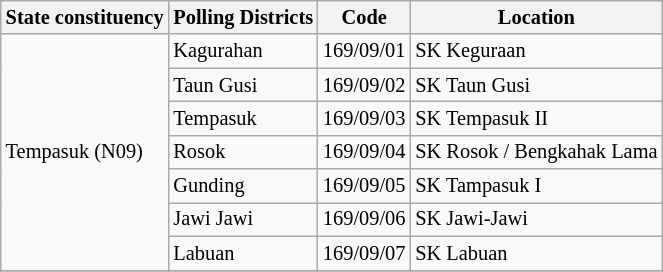<table class="wikitable sortable mw-collapsible" style="white-space:nowrap;font-size:85%">
<tr>
<th>State constituency</th>
<th>Polling Districts</th>
<th>Code</th>
<th>Location</th>
</tr>
<tr>
<td rowspan="7">Tempasuk (N09)</td>
<td>Kagurahan</td>
<td>169/09/01</td>
<td>SK Keguraan</td>
</tr>
<tr>
<td>Taun Gusi</td>
<td>169/09/02</td>
<td>SK Taun Gusi</td>
</tr>
<tr>
<td>Tempasuk</td>
<td>169/09/03</td>
<td>SK Tempasuk II</td>
</tr>
<tr>
<td>Rosok</td>
<td>169/09/04</td>
<td>SK Rosok / Bengkahak Lama</td>
</tr>
<tr>
<td>Gunding</td>
<td>169/09/05</td>
<td>SK Tampasuk I</td>
</tr>
<tr>
<td>Jawi Jawi</td>
<td>169/09/06</td>
<td>SK Jawi-Jawi</td>
</tr>
<tr>
<td>Labuan</td>
<td>169/09/07</td>
<td>SK Labuan</td>
</tr>
<tr>
</tr>
</table>
